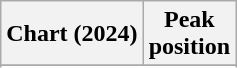<table class="wikitable sortable plainrowheaders" style="text-align:center">
<tr>
<th scope="col">Chart (2024)</th>
<th scope="col">Peak<br>position</th>
</tr>
<tr>
</tr>
<tr>
</tr>
</table>
